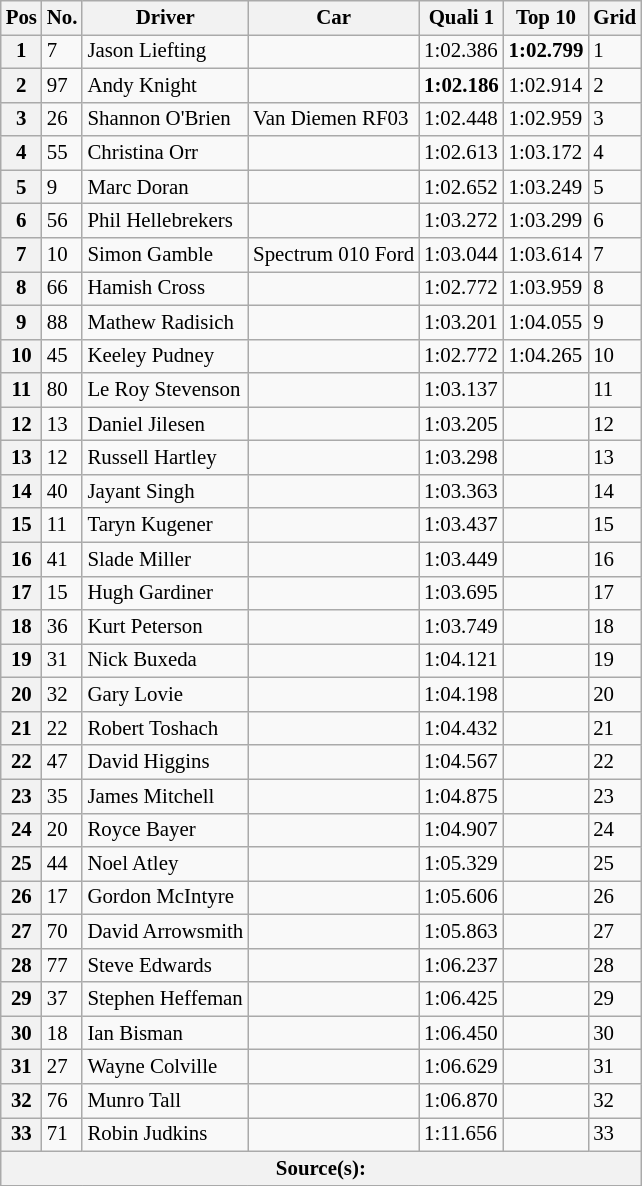<table class="wikitable" style="font-size: 87%;">
<tr>
<th>Pos</th>
<th>No.</th>
<th>Driver</th>
<th>Car</th>
<th>Quali 1</th>
<th>Top 10</th>
<th>Grid</th>
</tr>
<tr>
<th>1</th>
<td>7</td>
<td> Jason Liefting</td>
<td></td>
<td>1:02.386</td>
<td><strong>1:02.799</strong></td>
<td>1</td>
</tr>
<tr>
<th>2</th>
<td>97</td>
<td> Andy Knight</td>
<td></td>
<td><strong>1:02.186</strong></td>
<td>1:02.914</td>
<td>2</td>
</tr>
<tr>
<th>3</th>
<td>26</td>
<td> Shannon O'Brien</td>
<td>Van Diemen RF03</td>
<td>1:02.448</td>
<td>1:02.959</td>
<td>3</td>
</tr>
<tr>
<th>4</th>
<td>55</td>
<td> Christina Orr</td>
<td></td>
<td>1:02.613</td>
<td>1:03.172</td>
<td>4</td>
</tr>
<tr>
<th>5</th>
<td>9</td>
<td> Marc Doran</td>
<td></td>
<td>1:02.652</td>
<td>1:03.249</td>
<td>5</td>
</tr>
<tr>
<th>6</th>
<td>56</td>
<td> Phil Hellebrekers</td>
<td></td>
<td>1:03.272</td>
<td>1:03.299</td>
<td>6</td>
</tr>
<tr>
<th>7</th>
<td>10</td>
<td> Simon Gamble</td>
<td>Spectrum 010 Ford</td>
<td>1:03.044</td>
<td>1:03.614</td>
<td>7</td>
</tr>
<tr>
<th>8</th>
<td>66</td>
<td> Hamish Cross</td>
<td></td>
<td>1:02.772</td>
<td>1:03.959</td>
<td>8</td>
</tr>
<tr>
<th>9</th>
<td>88</td>
<td> Mathew Radisich</td>
<td></td>
<td>1:03.201</td>
<td>1:04.055</td>
<td>9</td>
</tr>
<tr>
<th>10</th>
<td>45</td>
<td> Keeley Pudney</td>
<td></td>
<td>1:02.772</td>
<td>1:04.265</td>
<td>10</td>
</tr>
<tr>
<th>11</th>
<td>80</td>
<td> Le Roy Stevenson</td>
<td></td>
<td>1:03.137</td>
<td></td>
<td>11</td>
</tr>
<tr>
<th>12</th>
<td>13</td>
<td> Daniel Jilesen</td>
<td></td>
<td>1:03.205</td>
<td></td>
<td>12</td>
</tr>
<tr>
<th>13</th>
<td>12</td>
<td> Russell Hartley</td>
<td></td>
<td>1:03.298</td>
<td></td>
<td>13</td>
</tr>
<tr>
<th>14</th>
<td>40</td>
<td> Jayant Singh</td>
<td></td>
<td>1:03.363</td>
<td></td>
<td>14</td>
</tr>
<tr>
<th>15</th>
<td>11</td>
<td> Taryn Kugener</td>
<td></td>
<td>1:03.437</td>
<td></td>
<td>15</td>
</tr>
<tr>
<th>16</th>
<td>41</td>
<td> Slade Miller</td>
<td></td>
<td>1:03.449</td>
<td></td>
<td>16</td>
</tr>
<tr>
<th>17</th>
<td>15</td>
<td> Hugh Gardiner</td>
<td></td>
<td>1:03.695</td>
<td></td>
<td>17</td>
</tr>
<tr>
<th>18</th>
<td>36</td>
<td> Kurt Peterson</td>
<td></td>
<td>1:03.749</td>
<td></td>
<td>18</td>
</tr>
<tr>
<th>19</th>
<td>31</td>
<td> Nick Buxeda</td>
<td></td>
<td>1:04.121</td>
<td></td>
<td>19</td>
</tr>
<tr>
<th>20</th>
<td>32</td>
<td> Gary Lovie</td>
<td></td>
<td>1:04.198</td>
<td></td>
<td>20</td>
</tr>
<tr>
<th>21</th>
<td>22</td>
<td> Robert Toshach</td>
<td></td>
<td>1:04.432</td>
<td></td>
<td>21</td>
</tr>
<tr>
<th>22</th>
<td>47</td>
<td> David Higgins</td>
<td></td>
<td>1:04.567</td>
<td></td>
<td>22</td>
</tr>
<tr>
<th>23</th>
<td>35</td>
<td> James Mitchell</td>
<td></td>
<td>1:04.875</td>
<td></td>
<td>23</td>
</tr>
<tr>
<th>24</th>
<td>20</td>
<td> Royce Bayer</td>
<td></td>
<td>1:04.907</td>
<td></td>
<td>24</td>
</tr>
<tr>
<th>25</th>
<td>44</td>
<td> Noel Atley</td>
<td></td>
<td>1:05.329</td>
<td></td>
<td>25</td>
</tr>
<tr>
<th>26</th>
<td>17</td>
<td> Gordon McIntyre</td>
<td></td>
<td>1:05.606</td>
<td></td>
<td>26</td>
</tr>
<tr>
<th>27</th>
<td>70</td>
<td> David Arrowsmith</td>
<td></td>
<td>1:05.863</td>
<td></td>
<td>27</td>
</tr>
<tr>
<th>28</th>
<td>77</td>
<td> Steve Edwards</td>
<td></td>
<td>1:06.237</td>
<td></td>
<td>28</td>
</tr>
<tr>
<th>29</th>
<td>37</td>
<td> Stephen Heffeman</td>
<td></td>
<td>1:06.425</td>
<td></td>
<td>29</td>
</tr>
<tr>
<th>30</th>
<td>18</td>
<td> Ian Bisman</td>
<td></td>
<td>1:06.450</td>
<td></td>
<td>30</td>
</tr>
<tr>
<th>31</th>
<td>27</td>
<td> Wayne Colville</td>
<td></td>
<td>1:06.629</td>
<td></td>
<td>31</td>
</tr>
<tr>
<th>32</th>
<td>76</td>
<td> Munro Tall</td>
<td></td>
<td>1:06.870</td>
<td></td>
<td>32</td>
</tr>
<tr>
<th>33</th>
<td>71</td>
<td> Robin Judkins</td>
<td></td>
<td>1:11.656</td>
<td></td>
<td>33</td>
</tr>
<tr>
<th colspan=7>Source(s): </th>
</tr>
<tr>
</tr>
</table>
